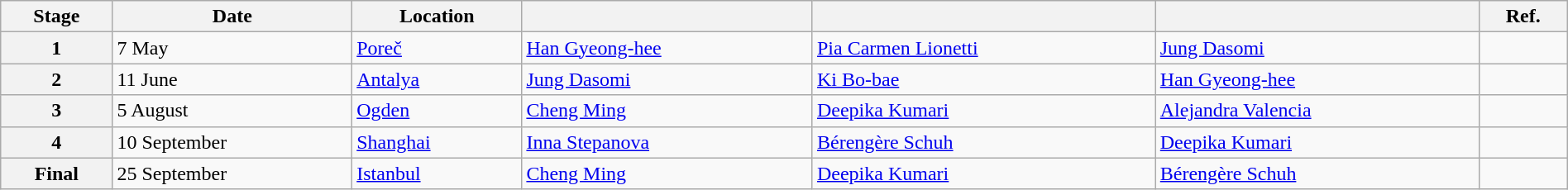<table class="wikitable" style="width:100%">
<tr>
<th>Stage</th>
<th>Date</th>
<th>Location</th>
<th></th>
<th></th>
<th></th>
<th>Ref.</th>
</tr>
<tr>
<th>1</th>
<td>7 May</td>
<td> <a href='#'>Poreč</a></td>
<td> <a href='#'>Han Gyeong-hee</a></td>
<td> <a href='#'>Pia Carmen Lionetti</a></td>
<td> <a href='#'>Jung Dasomi</a></td>
<td></td>
</tr>
<tr>
<th>2</th>
<td>11 June</td>
<td> <a href='#'>Antalya</a></td>
<td> <a href='#'>Jung Dasomi</a></td>
<td> <a href='#'>Ki Bo-bae</a></td>
<td> <a href='#'>Han Gyeong-hee</a></td>
<td></td>
</tr>
<tr>
<th>3</th>
<td>5 August</td>
<td> <a href='#'>Ogden</a></td>
<td> <a href='#'>Cheng Ming</a></td>
<td> <a href='#'>Deepika Kumari</a></td>
<td> <a href='#'>Alejandra Valencia</a></td>
<td></td>
</tr>
<tr>
<th>4</th>
<td>10 September</td>
<td> <a href='#'>Shanghai</a></td>
<td> <a href='#'>Inna Stepanova</a></td>
<td> <a href='#'>Bérengère Schuh</a></td>
<td> <a href='#'>Deepika Kumari</a></td>
<td></td>
</tr>
<tr>
<th>Final</th>
<td>25 September</td>
<td> <a href='#'>Istanbul</a></td>
<td> <a href='#'>Cheng Ming</a></td>
<td> <a href='#'>Deepika Kumari</a></td>
<td> <a href='#'>Bérengère Schuh</a></td>
<td></td>
</tr>
</table>
